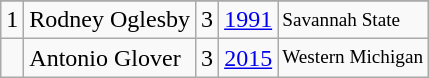<table class="wikitable">
<tr>
</tr>
<tr>
<td>1</td>
<td>Rodney Oglesby</td>
<td>3</td>
<td><a href='#'>1991</a></td>
<td style="font-size:80%;">Savannah State</td>
</tr>
<tr>
<td></td>
<td>Antonio Glover</td>
<td>3</td>
<td><a href='#'>2015</a></td>
<td style="font-size:80%;">Western Michigan</td>
</tr>
</table>
